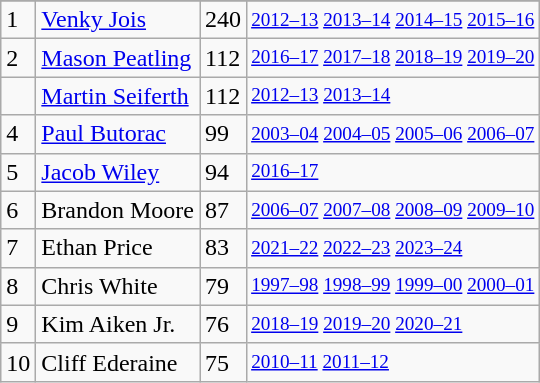<table class="wikitable">
<tr>
</tr>
<tr>
<td>1</td>
<td><a href='#'>Venky Jois</a></td>
<td>240</td>
<td style="font-size:80%;"><a href='#'>2012–13</a> <a href='#'>2013–14</a> <a href='#'>2014–15</a> <a href='#'>2015–16</a></td>
</tr>
<tr>
<td>2</td>
<td><a href='#'>Mason Peatling</a></td>
<td>112</td>
<td style="font-size:80%;"><a href='#'>2016–17</a> <a href='#'>2017–18</a> <a href='#'>2018–19</a> <a href='#'>2019–20</a></td>
</tr>
<tr>
<td></td>
<td><a href='#'>Martin Seiferth</a></td>
<td>112</td>
<td style="font-size:80%;"><a href='#'>2012–13</a> <a href='#'>2013–14</a></td>
</tr>
<tr>
<td>4</td>
<td><a href='#'>Paul Butorac</a></td>
<td>99</td>
<td style="font-size:80%;"><a href='#'>2003–04</a> <a href='#'>2004–05</a> <a href='#'>2005–06</a> <a href='#'>2006–07</a></td>
</tr>
<tr>
<td>5</td>
<td><a href='#'>Jacob Wiley</a></td>
<td>94</td>
<td style="font-size:80%;"><a href='#'>2016–17</a></td>
</tr>
<tr>
<td>6</td>
<td>Brandon Moore</td>
<td>87</td>
<td style="font-size:80%;"><a href='#'>2006–07</a> <a href='#'>2007–08</a> <a href='#'>2008–09</a> <a href='#'>2009–10</a></td>
</tr>
<tr>
<td>7</td>
<td>Ethan Price</td>
<td>83</td>
<td style="font-size:80%;"><a href='#'>2021–22</a> <a href='#'>2022–23</a> <a href='#'>2023–24</a></td>
</tr>
<tr>
<td>8</td>
<td>Chris White</td>
<td>79</td>
<td style="font-size:80%;"><a href='#'>1997–98</a> <a href='#'>1998–99</a> <a href='#'>1999–00</a> <a href='#'>2000–01</a></td>
</tr>
<tr>
<td>9</td>
<td>Kim Aiken Jr.</td>
<td>76</td>
<td style="font-size:80%;"><a href='#'>2018–19</a> <a href='#'>2019–20</a> <a href='#'>2020–21</a></td>
</tr>
<tr>
<td>10</td>
<td>Cliff Ederaine</td>
<td>75</td>
<td style="font-size:80%;"><a href='#'>2010–11</a> <a href='#'>2011–12</a></td>
</tr>
</table>
